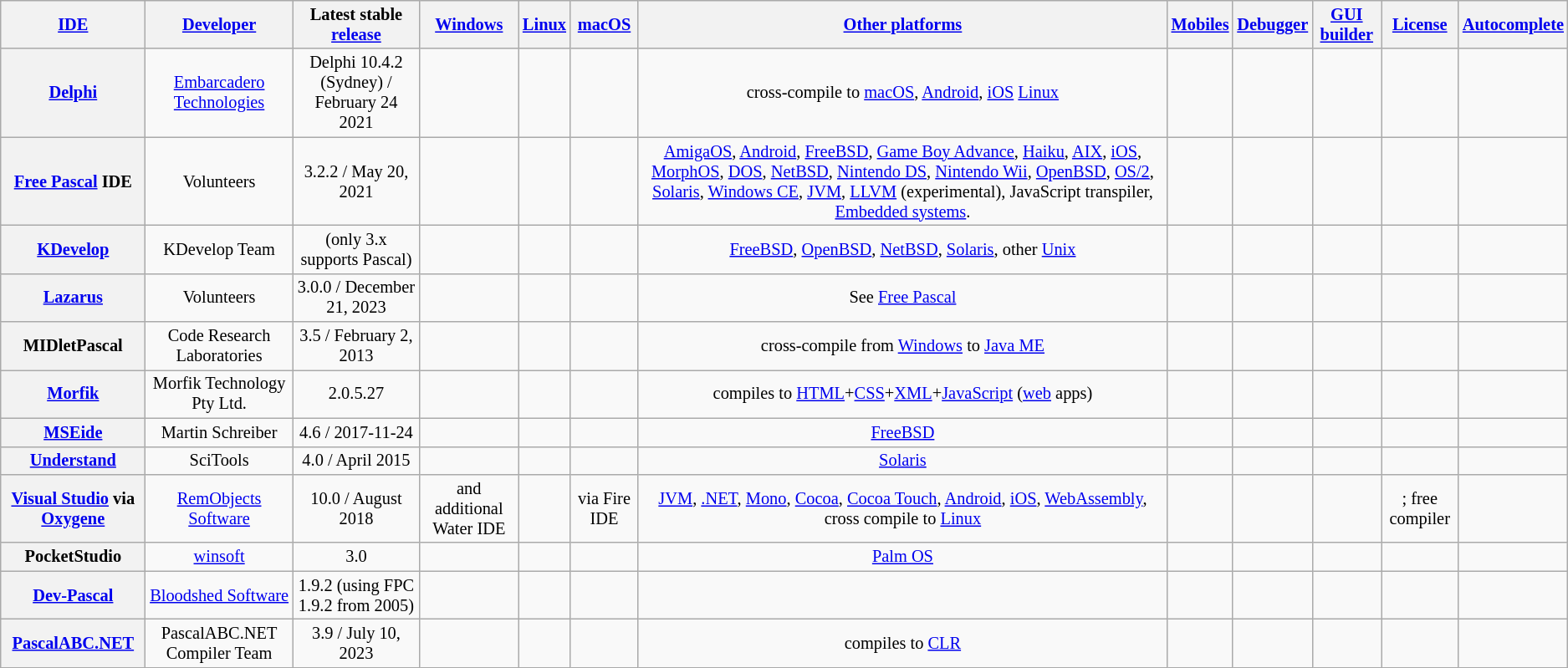<table class="wikitable sortable sort-under" style="font-size: 85%; text-align: center; width: auto;">
<tr>
<th><a href='#'>IDE</a></th>
<th><a href='#'>Developer</a></th>
<th>Latest stable <a href='#'>release</a></th>
<th><a href='#'>Windows</a></th>
<th><a href='#'>Linux</a></th>
<th><a href='#'>macOS</a></th>
<th><a href='#'>Other platforms</a></th>
<th><a href='#'>Mobiles</a></th>
<th><a href='#'>Debugger</a></th>
<th><a href='#'>GUI builder</a></th>
<th><a href='#'>License</a></th>
<th><a href='#'>Autocomplete</a></th>
</tr>
<tr>
<th><a href='#'>Delphi</a></th>
<td><a href='#'>Embarcadero Technologies</a></td>
<td>Delphi 10.4.2 (Sydney) / February 24 2021</td>
<td></td>
<td></td>
<td></td>
<td>cross-compile to <a href='#'>macOS</a>, <a href='#'>Android</a>, <a href='#'>iOS</a> <a href='#'>Linux</a></td>
<td></td>
<td></td>
<td></td>
<td></td>
<td></td>
</tr>
<tr>
<th><a href='#'>Free Pascal</a> IDE</th>
<td>Volunteers</td>
<td>3.2.2 / May 20, 2021</td>
<td></td>
<td></td>
<td></td>
<td><a href='#'>AmigaOS</a>, <a href='#'>Android</a>, <a href='#'>FreeBSD</a>, <a href='#'>Game Boy Advance</a>, <a href='#'>Haiku</a>, <a href='#'>AIX</a>, <a href='#'>iOS</a>, <a href='#'>MorphOS</a>, <a href='#'>DOS</a>, <a href='#'>NetBSD</a>, <a href='#'>Nintendo DS</a>, <a href='#'>Nintendo Wii</a>, <a href='#'>OpenBSD</a>, <a href='#'>OS/2</a>, <a href='#'>Solaris</a>, <a href='#'>Windows CE</a>, <a href='#'>JVM</a>, <a href='#'>LLVM</a> (experimental), JavaScript transpiler, <a href='#'>Embedded systems</a>.</td>
<td></td>
<td></td>
<td></td>
<td></td>
<td></td>
</tr>
<tr>
<th><a href='#'>KDevelop</a></th>
<td>KDevelop Team</td>
<td> (only 3.x supports Pascal)</td>
<td></td>
<td></td>
<td></td>
<td><a href='#'>FreeBSD</a>, <a href='#'>OpenBSD</a>, <a href='#'>NetBSD</a>, <a href='#'>Solaris</a>, other <a href='#'>Unix</a></td>
<td></td>
<td></td>
<td></td>
<td></td>
<td></td>
</tr>
<tr>
<th><a href='#'>Lazarus</a></th>
<td>Volunteers</td>
<td>3.0.0 / December 21, 2023</td>
<td></td>
<td></td>
<td></td>
<td>See <a href='#'>Free Pascal</a></td>
<td></td>
<td></td>
<td></td>
<td></td>
<td></td>
</tr>
<tr>
<th>MIDletPascal</th>
<td>Code Research Laboratories</td>
<td>3.5 / February 2, 2013</td>
<td></td>
<td></td>
<td></td>
<td>cross-compile from <a href='#'>Windows</a> to <a href='#'>Java ME</a></td>
<td></td>
<td></td>
<td></td>
<td></td>
<td></td>
</tr>
<tr>
<th><a href='#'>Morfik</a></th>
<td>Morfik Technology Pty Ltd.</td>
<td>2.0.5.27</td>
<td></td>
<td></td>
<td></td>
<td>compiles to <a href='#'>HTML</a>+<a href='#'>CSS</a>+<a href='#'>XML</a>+<a href='#'>JavaScript</a> (<a href='#'>web</a> apps)</td>
<td></td>
<td></td>
<td></td>
<td></td>
<td></td>
</tr>
<tr>
<th><a href='#'>MSEide</a></th>
<td>Martin Schreiber</td>
<td>4.6 / 2017-11-24</td>
<td></td>
<td></td>
<td></td>
<td><a href='#'>FreeBSD</a></td>
<td></td>
<td></td>
<td></td>
<td></td>
<td></td>
</tr>
<tr>
<th><a href='#'>Understand</a></th>
<td>SciTools</td>
<td>4.0 / April 2015</td>
<td></td>
<td></td>
<td></td>
<td><a href='#'>Solaris</a></td>
<td></td>
<td></td>
<td></td>
<td></td>
<td></td>
</tr>
<tr>
<th><a href='#'>Visual Studio</a> via <a href='#'>Oxygene</a></th>
<td><a href='#'>RemObjects Software</a></td>
<td>10.0 / August 2018</td>
<td> and additional Water IDE</td>
<td></td>
<td> via Fire IDE</td>
<td><a href='#'>JVM</a>, <a href='#'>.NET</a>, <a href='#'>Mono</a>, <a href='#'>Cocoa</a>, <a href='#'>Cocoa Touch</a>, <a href='#'>Android</a>, <a href='#'>iOS</a>, <a href='#'>WebAssembly</a>, cross compile to <a href='#'>Linux</a></td>
<td></td>
<td></td>
<td></td>
<td>; free compiler</td>
<td></td>
</tr>
<tr>
<th>PocketStudio</th>
<td><a href='#'>winsoft</a></td>
<td>3.0</td>
<td></td>
<td></td>
<td></td>
<td><a href='#'>Palm OS</a></td>
<td></td>
<td></td>
<td></td>
<td></td>
<td></td>
</tr>
<tr>
<th><a href='#'>Dev-Pascal</a></th>
<td><a href='#'>Bloodshed Software</a></td>
<td>1.9.2 (using FPC 1.9.2 from 2005)</td>
<td></td>
<td></td>
<td></td>
<td></td>
<td></td>
<td></td>
<td></td>
<td></td>
<td></td>
</tr>
<tr>
<th><a href='#'>PascalABC.NET</a></th>
<td>PascalABC.NET Compiler Team</td>
<td>3.9 / July 10, 2023</td>
<td></td>
<td></td>
<td></td>
<td>compiles to <a href='#'>CLR</a></td>
<td></td>
<td></td>
<td></td>
<td></td>
<td></td>
</tr>
</table>
